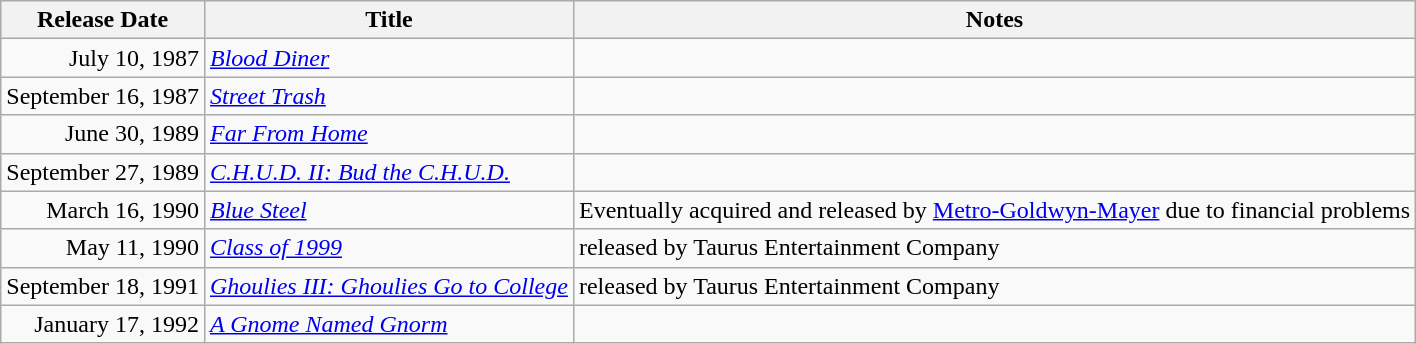<table class="wikitable sortable">
<tr>
<th>Release Date</th>
<th>Title</th>
<th>Notes</th>
</tr>
<tr>
<td align="right">July 10, 1987</td>
<td><em><a href='#'>Blood Diner</a></em></td>
<td></td>
</tr>
<tr>
<td align="right">September 16, 1987</td>
<td><em><a href='#'>Street Trash</a></em></td>
<td></td>
</tr>
<tr>
<td align="right">June 30, 1989</td>
<td><em><a href='#'>Far From Home</a></em></td>
<td></td>
</tr>
<tr>
<td align="right">September 27, 1989</td>
<td><em><a href='#'>C.H.U.D. II: Bud the C.H.U.D.</a></em></td>
<td></td>
</tr>
<tr>
<td align="right">March 16, 1990</td>
<td><em><a href='#'>Blue Steel</a></em></td>
<td>Eventually acquired and released by <a href='#'>Metro-Goldwyn-Mayer</a> due to financial problems</td>
</tr>
<tr>
<td align="right">May 11, 1990</td>
<td><em><a href='#'>Class of 1999</a></em></td>
<td>released by Taurus Entertainment Company</td>
</tr>
<tr>
<td align="right">September 18, 1991</td>
<td><em><a href='#'>Ghoulies III: Ghoulies Go to College</a></em></td>
<td>released by Taurus Entertainment Company</td>
</tr>
<tr>
<td align="right">January 17, 1992</td>
<td><em><a href='#'>A Gnome Named Gnorm</a></em></td>
<td></td>
</tr>
</table>
